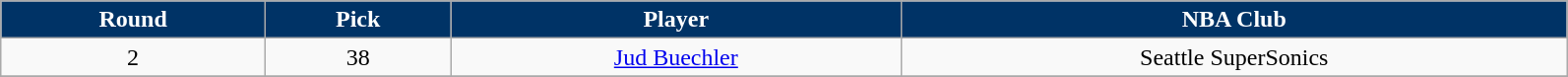<table class="wikitable" width="84%">
<tr align="center"  style="background:#003366;color:#FFFFFF;">
<td><strong>Round</strong></td>
<td><strong>Pick</strong></td>
<td><strong>Player</strong></td>
<td><strong>NBA Club</strong></td>
</tr>
<tr align="center" bgcolor="">
<td>2</td>
<td>38</td>
<td><a href='#'>Jud Buechler</a></td>
<td>Seattle SuperSonics</td>
</tr>
<tr align="center" bgcolor="">
</tr>
</table>
